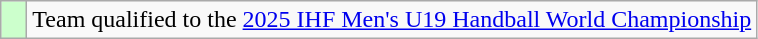<table class="wikitable" style="text-align: center;">
<tr>
<td width=10px bgcolor=#ccffcc></td>
<td>Team qualified to the <a href='#'>2025 IHF Men's U19 Handball World Championship</a></td>
</tr>
</table>
